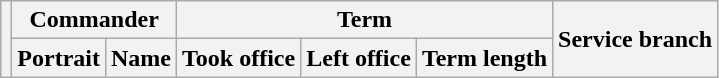<table class="wikitable">
<tr>
<th rowspan=2></th>
<th colspan=2>Commander</th>
<th colspan=3>Term</th>
<th rowspan=2>Service branch</th>
</tr>
<tr>
<th>Portrait</th>
<th>Name</th>
<th>Took office</th>
<th>Left office</th>
<th>Term length<br></th>
</tr>
</table>
